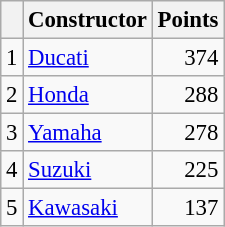<table class="wikitable" style="font-size: 95%;">
<tr>
<th></th>
<th>Constructor</th>
<th>Points</th>
</tr>
<tr>
<td align=center>1</td>
<td> <a href='#'>Ducati</a></td>
<td align=right>374</td>
</tr>
<tr>
<td align=center>2</td>
<td> <a href='#'>Honda</a></td>
<td align=right>288</td>
</tr>
<tr>
<td align=center>3</td>
<td> <a href='#'>Yamaha</a></td>
<td align=right>278</td>
</tr>
<tr>
<td align=center>4</td>
<td> <a href='#'>Suzuki</a></td>
<td align=right>225</td>
</tr>
<tr>
<td align=center>5</td>
<td> <a href='#'>Kawasaki</a></td>
<td align=right>137</td>
</tr>
</table>
